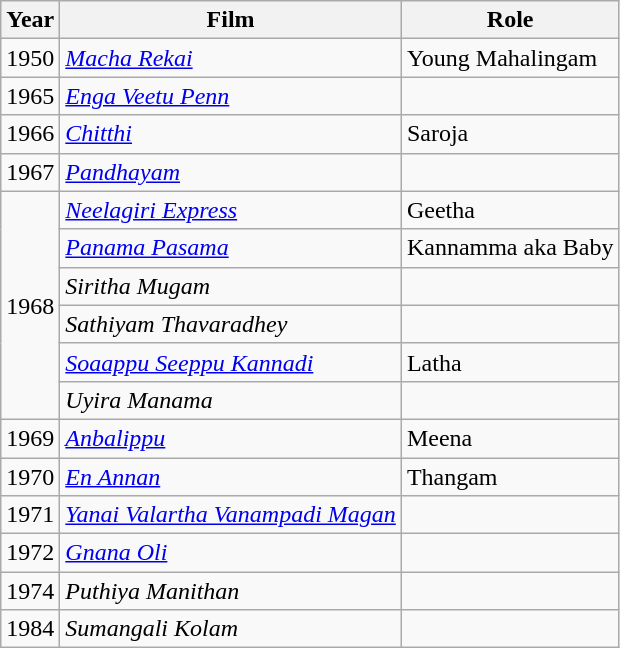<table class="wikitable">
<tr>
<th>Year</th>
<th>Film</th>
<th>Role</th>
</tr>
<tr>
<td>1950</td>
<td><em><a href='#'>Macha Rekai</a></em></td>
<td>Young Mahalingam</td>
</tr>
<tr>
<td>1965</td>
<td><em><a href='#'>Enga Veetu Penn</a></em></td>
<td></td>
</tr>
<tr>
<td>1966</td>
<td><em><a href='#'>Chitthi</a></em></td>
<td>Saroja</td>
</tr>
<tr>
<td>1967</td>
<td><em><a href='#'>Pandhayam</a></em></td>
<td></td>
</tr>
<tr>
<td rowspan="6">1968</td>
<td><em><a href='#'>Neelagiri Express</a></em></td>
<td>Geetha</td>
</tr>
<tr>
<td><em><a href='#'>Panama Pasama</a></em></td>
<td>Kannamma aka Baby</td>
</tr>
<tr>
<td><em>Siritha Mugam</em></td>
<td></td>
</tr>
<tr>
<td><em>Sathiyam Thavaradhey</em></td>
<td></td>
</tr>
<tr>
<td><em><a href='#'>Soaappu Seeppu Kannadi</a></em></td>
<td>Latha</td>
</tr>
<tr>
<td><em>Uyira Manama</em></td>
<td></td>
</tr>
<tr>
<td>1969</td>
<td><em><a href='#'>Anbalippu</a></em></td>
<td>Meena</td>
</tr>
<tr>
<td>1970</td>
<td><em><a href='#'>En Annan</a></em></td>
<td>Thangam</td>
</tr>
<tr>
<td>1971</td>
<td><em><a href='#'>Yanai Valartha Vanampadi Magan</a></em></td>
<td></td>
</tr>
<tr>
<td>1972</td>
<td><em><a href='#'>Gnana Oli</a></em></td>
<td></td>
</tr>
<tr>
<td>1974</td>
<td><em>Puthiya Manithan</em></td>
<td></td>
</tr>
<tr>
<td>1984</td>
<td><em>Sumangali Kolam</em></td>
<td></td>
</tr>
</table>
